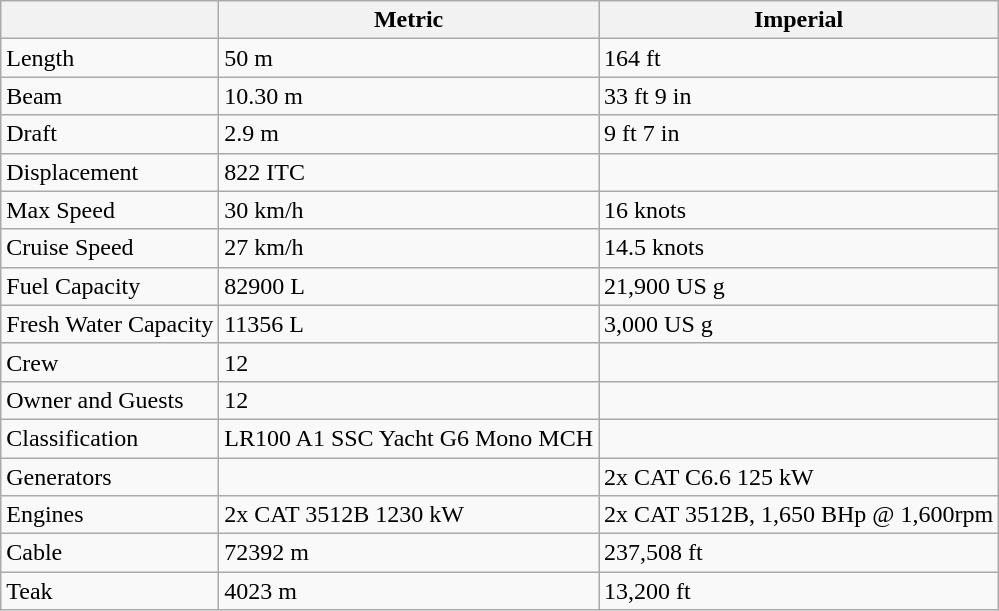<table class="wikitable">
<tr>
<th></th>
<th>Metric</th>
<th>Imperial</th>
</tr>
<tr>
<td>Length</td>
<td>50 m</td>
<td>164 ft</td>
</tr>
<tr>
<td>Beam</td>
<td>10.30 m</td>
<td>33 ft 9 in</td>
</tr>
<tr>
<td>Draft</td>
<td>2.9 m</td>
<td>9 ft 7 in</td>
</tr>
<tr>
<td>Displacement</td>
<td>822 ITC</td>
<td></td>
</tr>
<tr>
<td>Max Speed</td>
<td>30 km/h</td>
<td>16 knots</td>
</tr>
<tr>
<td>Cruise Speed</td>
<td>27 km/h</td>
<td>14.5 knots</td>
</tr>
<tr>
<td>Fuel Capacity</td>
<td>82900 L</td>
<td>21,900 US g</td>
</tr>
<tr>
<td>Fresh Water Capacity</td>
<td>11356 L</td>
<td>3,000 US g</td>
</tr>
<tr>
<td>Crew</td>
<td>12</td>
<td></td>
</tr>
<tr>
<td>Owner and Guests</td>
<td>12</td>
<td></td>
</tr>
<tr>
<td>Classification</td>
<td>LR100 A1 SSC Yacht G6 Mono MCH</td>
<td></td>
</tr>
<tr>
<td>Generators</td>
<td></td>
<td>2x CAT C6.6 125 kW</td>
</tr>
<tr>
<td>Engines</td>
<td>2x CAT 3512B 1230 kW</td>
<td>2x CAT 3512B, 1,650 BHp @ 1,600rpm</td>
</tr>
<tr>
<td>Cable</td>
<td>72392 m</td>
<td>237,508 ft</td>
</tr>
<tr>
<td>Teak</td>
<td>4023 m</td>
<td>13,200 ft</td>
</tr>
</table>
